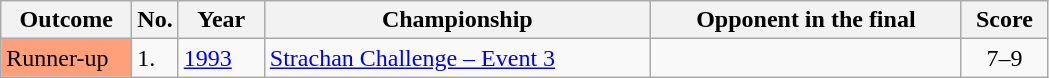<table class="sortable wikitable">
<tr>
<th width="80">Outcome</th>
<th width="20">No.</th>
<th width="50">Year</th>
<th width="250">Championship</th>
<th width="200">Opponent in the final</th>
<th width="50">Score</th>
</tr>
<tr>
<td style="background:#ffa07a;">Runner-up</td>
<td>1.</td>
<td><a href='#'>1993</a></td>
<td><a href='#'>Strachan Challenge – Event 3</a></td>
<td> </td>
<td align="center">7–9</td>
</tr>
</table>
